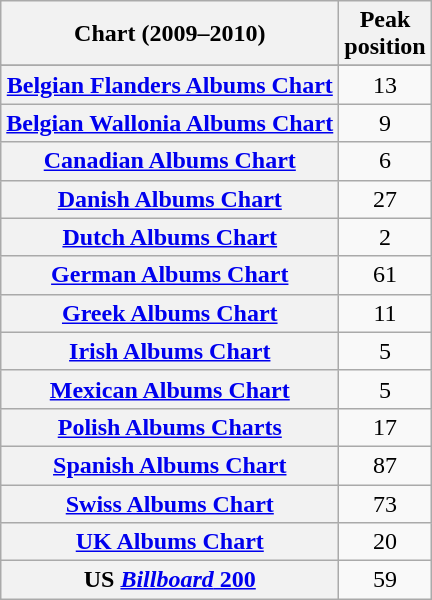<table class="wikitable sortable plainrowheaders">
<tr>
<th>Chart (2009–2010)</th>
<th>Peak<br>position</th>
</tr>
<tr>
</tr>
<tr>
<th scope="row"><a href='#'>Belgian Flanders Albums Chart</a></th>
<td style="text-align:center;">13</td>
</tr>
<tr>
<th scope="row"><a href='#'>Belgian Wallonia Albums Chart</a></th>
<td style="text-align:center;">9</td>
</tr>
<tr>
<th scope="row"><a href='#'>Canadian Albums Chart</a></th>
<td style="text-align:center;">6</td>
</tr>
<tr>
<th scope="row"><a href='#'>Danish Albums Chart</a></th>
<td style="text-align:center;">27</td>
</tr>
<tr>
<th scope="row"><a href='#'>Dutch Albums Chart</a></th>
<td style="text-align:center;">2</td>
</tr>
<tr>
<th scope="row"><a href='#'>German Albums Chart</a></th>
<td style="text-align:center;">61</td>
</tr>
<tr>
<th scope="row"><a href='#'>Greek Albums Chart</a></th>
<td style="text-align:center;">11</td>
</tr>
<tr>
<th scope="row"><a href='#'>Irish Albums Chart</a></th>
<td style="text-align:center;">5</td>
</tr>
<tr>
<th scope="row"><a href='#'>Mexican Albums Chart</a></th>
<td style="text-align:center;">5</td>
</tr>
<tr>
<th scope="row"><a href='#'>Polish Albums Charts</a></th>
<td style="text-align:center;">17</td>
</tr>
<tr>
<th scope="row"><a href='#'>Spanish Albums Chart</a></th>
<td style="text-align:center;">87</td>
</tr>
<tr>
<th scope="row"><a href='#'>Swiss Albums Chart</a></th>
<td style="text-align:center;">73</td>
</tr>
<tr>
<th scope="row"><a href='#'>UK Albums Chart</a></th>
<td style="text-align:center;">20</td>
</tr>
<tr>
<th scope="row">US <a href='#'><em>Billboard</em> 200</a></th>
<td style="text-align:center;">59</td>
</tr>
</table>
